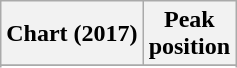<table class="wikitable sortable plainrowheaders" style="text-align:center">
<tr>
<th scope="col">Chart (2017)</th>
<th scope="col">Peak<br>position</th>
</tr>
<tr>
</tr>
<tr>
</tr>
</table>
